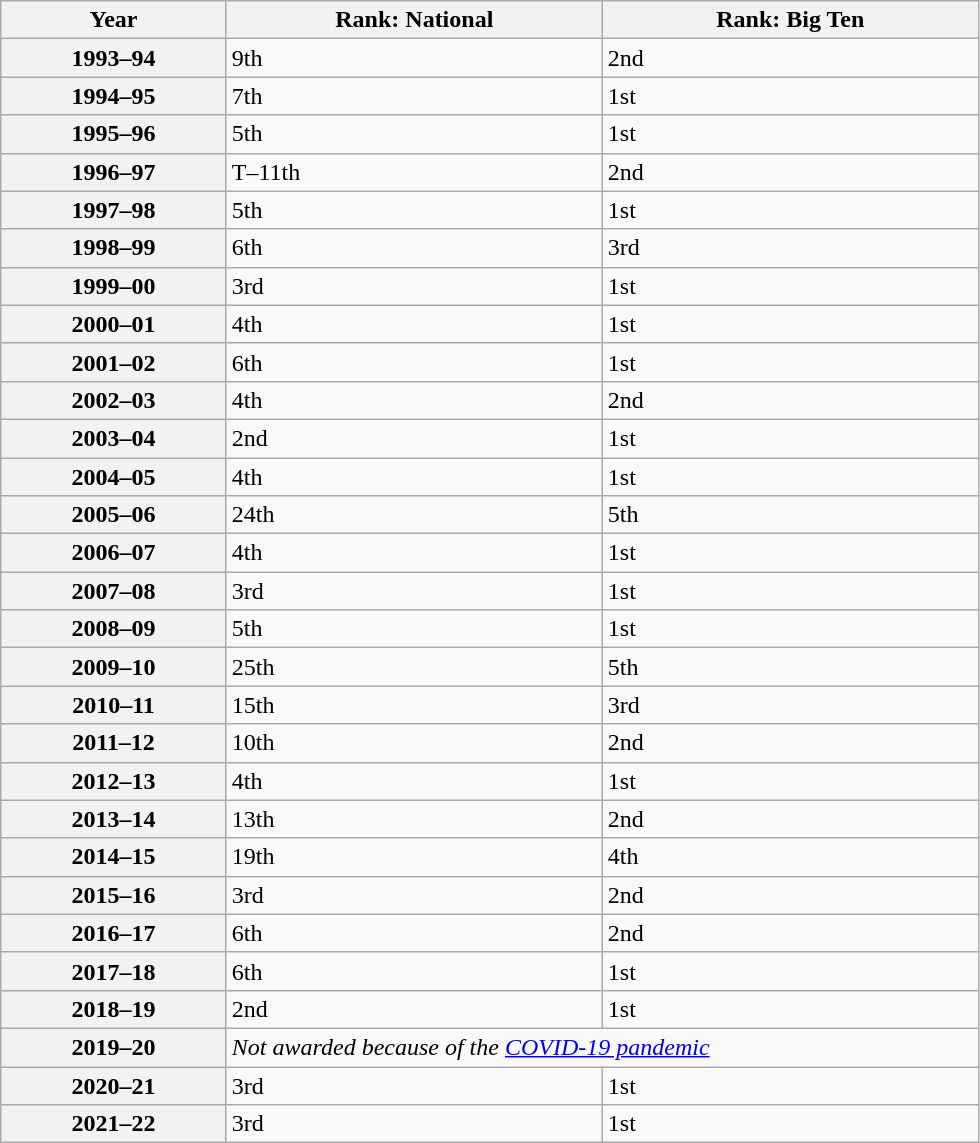<table class="wikitable collapsible collapsed">
<tr>
<th style="width:15%">Year</th>
<th style="width:25%">Rank: National</th>
<th style="width:25%">Rank: Big Ten</th>
</tr>
<tr>
<th>1993–94</th>
<td>9th</td>
<td>2nd</td>
</tr>
<tr>
<th>1994–95</th>
<td>7th</td>
<td>1st</td>
</tr>
<tr>
<th>1995–96</th>
<td>5th</td>
<td>1st</td>
</tr>
<tr>
<th>1996–97</th>
<td>T–11th</td>
<td>2nd</td>
</tr>
<tr>
<th>1997–98</th>
<td>5th</td>
<td>1st</td>
</tr>
<tr>
<th>1998–99</th>
<td>6th</td>
<td>3rd</td>
</tr>
<tr>
<th>1999–00</th>
<td>3rd</td>
<td>1st</td>
</tr>
<tr>
<th>2000–01</th>
<td>4th</td>
<td>1st</td>
</tr>
<tr>
<th>2001–02</th>
<td>6th</td>
<td>1st</td>
</tr>
<tr>
<th>2002–03</th>
<td>4th</td>
<td>2nd</td>
</tr>
<tr>
<th>2003–04</th>
<td>2nd</td>
<td>1st</td>
</tr>
<tr>
<th>2004–05</th>
<td>4th</td>
<td>1st</td>
</tr>
<tr>
<th>2005–06</th>
<td>24th</td>
<td>5th</td>
</tr>
<tr>
<th>2006–07</th>
<td>4th</td>
<td>1st</td>
</tr>
<tr>
<th>2007–08</th>
<td>3rd</td>
<td>1st</td>
</tr>
<tr>
<th>2008–09</th>
<td>5th</td>
<td>1st</td>
</tr>
<tr>
<th>2009–10</th>
<td>25th</td>
<td>5th</td>
</tr>
<tr>
<th>2010–11</th>
<td>15th</td>
<td>3rd</td>
</tr>
<tr>
<th>2011–12</th>
<td>10th</td>
<td>2nd</td>
</tr>
<tr>
<th>2012–13</th>
<td>4th</td>
<td>1st</td>
</tr>
<tr>
<th>2013–14</th>
<td>13th</td>
<td>2nd</td>
</tr>
<tr>
<th>2014–15</th>
<td>19th</td>
<td>4th</td>
</tr>
<tr>
<th>2015–16</th>
<td>3rd</td>
<td>2nd</td>
</tr>
<tr>
<th>2016–17</th>
<td>6th</td>
<td>2nd</td>
</tr>
<tr>
<th>2017–18</th>
<td>6th</td>
<td>1st</td>
</tr>
<tr>
<th>2018–19</th>
<td>2nd</td>
<td>1st</td>
</tr>
<tr>
<th>2019–20</th>
<td colspan="2"><em>Not awarded because of the <a href='#'>COVID-19 pandemic</a></em></td>
</tr>
<tr>
<th>2020–21</th>
<td>3rd</td>
<td>1st</td>
</tr>
<tr>
<th>2021–22</th>
<td>3rd</td>
<td>1st</td>
</tr>
</table>
